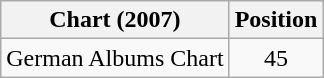<table class="wikitable">
<tr>
<th>Chart (2007)</th>
<th>Position</th>
</tr>
<tr>
<td>German Albums Chart</td>
<td align="center">45</td>
</tr>
</table>
